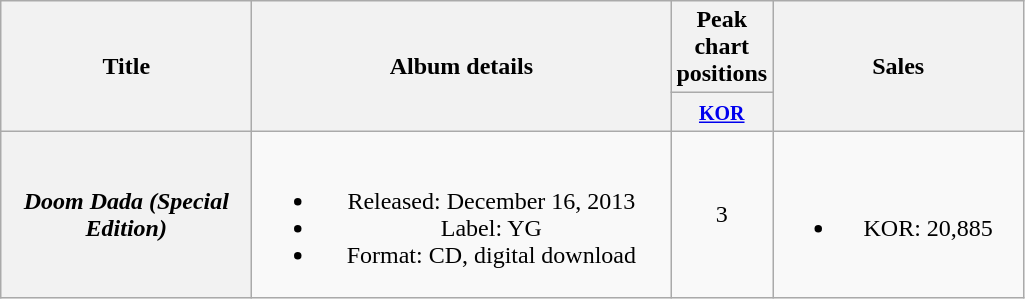<table class="wikitable plainrowheaders" style="text-align:center;">
<tr>
<th rowspan="2" style="width:10em;">Title</th>
<th rowspan="2" style="width:17em;">Album details</th>
<th>Peak chart positions</th>
<th rowspan="2" style="width:10em;">Sales</th>
</tr>
<tr>
<th width=30><small><a href='#'>KOR</a></small><br></th>
</tr>
<tr>
<th scope=row><em>Doom Dada (Special Edition)</em></th>
<td><br><ul><li>Released: December 16, 2013</li><li>Label: YG</li><li>Format: CD, digital download</li></ul></td>
<td>3</td>
<td><br><ul><li>KOR: 20,885</li></ul></td>
</tr>
</table>
